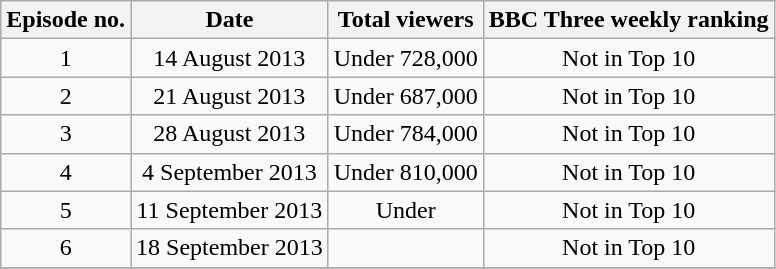<table class="wikitable" style="text-align:center;">
<tr>
<th>Episode no.</th>
<th>Date</th>
<th>Total viewers</th>
<th>BBC Three weekly ranking</th>
</tr>
<tr>
<td>1</td>
<td>14 August 2013</td>
<td>Under 728,000</td>
<td>Not in Top 10</td>
</tr>
<tr>
<td>2</td>
<td>21 August 2013</td>
<td>Under 687,000</td>
<td>Not in Top 10</td>
</tr>
<tr>
<td>3</td>
<td>28 August 2013</td>
<td>Under 784,000</td>
<td>Not in Top 10</td>
</tr>
<tr>
<td>4</td>
<td>4 September 2013</td>
<td>Under 810,000</td>
<td>Not in Top 10</td>
</tr>
<tr>
<td>5</td>
<td>11 September 2013</td>
<td>Under</td>
<td>Not in Top 10</td>
</tr>
<tr>
<td>6</td>
<td>18 September 2013</td>
<td></td>
<td>Not in Top 10</td>
</tr>
<tr>
</tr>
</table>
